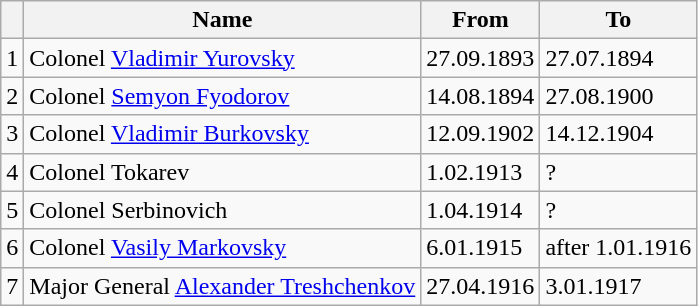<table class=wikitable>
<tr>
<th></th>
<th>Name</th>
<th>From</th>
<th>To</th>
</tr>
<tr>
<td>1</td>
<td>Colonel <a href='#'>Vladimir Yurovsky</a></td>
<td>27.09.1893</td>
<td>27.07.1894</td>
</tr>
<tr>
<td>2</td>
<td>Colonel <a href='#'>Semyon Fyodorov</a></td>
<td>14.08.1894</td>
<td>27.08.1900</td>
</tr>
<tr>
<td>3</td>
<td>Colonel <a href='#'>Vladimir Burkovsky</a></td>
<td>12.09.1902</td>
<td>14.12.1904</td>
</tr>
<tr>
<td>4</td>
<td>Colonel Tokarev</td>
<td>1.02.1913</td>
<td>?</td>
</tr>
<tr>
<td>5</td>
<td>Colonel Serbinovich</td>
<td>1.04.1914</td>
<td>?</td>
</tr>
<tr>
<td>6</td>
<td>Colonel <a href='#'>Vasily Markovsky</a></td>
<td>6.01.1915</td>
<td>after 1.01.1916</td>
</tr>
<tr>
<td>7</td>
<td>Major General <a href='#'>Alexander Treshchenkov</a></td>
<td>27.04.1916</td>
<td>3.01.1917</td>
</tr>
</table>
